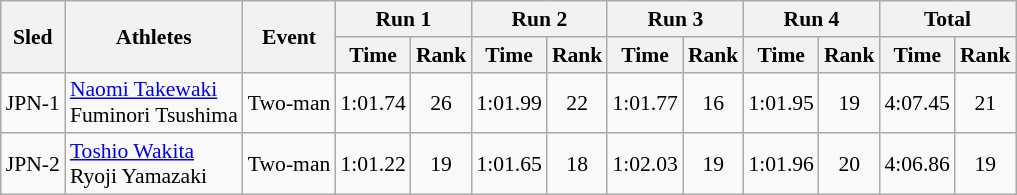<table class="wikitable" border="1" style="font-size:90%">
<tr>
<th rowspan="2">Sled</th>
<th rowspan="2">Athletes</th>
<th rowspan="2">Event</th>
<th colspan="2">Run 1</th>
<th colspan="2">Run 2</th>
<th colspan="2">Run 3</th>
<th colspan="2">Run 4</th>
<th colspan="2">Total</th>
</tr>
<tr>
<th>Time</th>
<th>Rank</th>
<th>Time</th>
<th>Rank</th>
<th>Time</th>
<th>Rank</th>
<th>Time</th>
<th>Rank</th>
<th>Time</th>
<th>Rank</th>
</tr>
<tr>
<td align="center">JPN-1</td>
<td><a href='#'>Naomi Takewaki</a><br>Fuminori Tsushima</td>
<td>Two-man</td>
<td align="center">1:01.74</td>
<td align="center">26</td>
<td align="center">1:01.99</td>
<td align="center">22</td>
<td align="center">1:01.77</td>
<td align="center">16</td>
<td align="center">1:01.95</td>
<td align="center">19</td>
<td align="center">4:07.45</td>
<td align="center">21</td>
</tr>
<tr>
<td align="center">JPN-2</td>
<td><a href='#'>Toshio Wakita</a><br>Ryoji Yamazaki</td>
<td>Two-man</td>
<td align="center">1:01.22</td>
<td align="center">19</td>
<td align="center">1:01.65</td>
<td align="center">18</td>
<td align="center">1:02.03</td>
<td align="center">19</td>
<td align="center">1:01.96</td>
<td align="center">20</td>
<td align="center">4:06.86</td>
<td align="center">19</td>
</tr>
</table>
